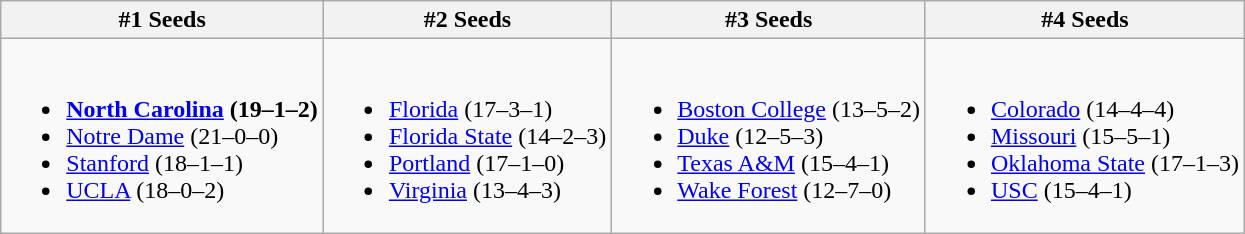<table class="wikitable">
<tr>
<th>#1 Seeds</th>
<th>#2 Seeds</th>
<th>#3 Seeds</th>
<th>#4 Seeds</th>
</tr>
<tr>
<td><br><ul><li><strong><a href='#'>North Carolina</a> (19–1–2)</strong></li><li><a href='#'>Notre Dame</a> (21–0–0)</li><li><a href='#'>Stanford</a> (18–1–1)</li><li><a href='#'>UCLA</a> (18–0–2)</li></ul></td>
<td><br><ul><li><a href='#'>Florida</a> (17–3–1)</li><li><a href='#'>Florida State</a> (14–2–3)</li><li><a href='#'>Portland</a> (17–1–0)</li><li><a href='#'>Virginia</a> (13–4–3)</li></ul></td>
<td><br><ul><li><a href='#'>Boston College</a> (13–5–2)</li><li><a href='#'>Duke</a> (12–5–3)</li><li><a href='#'>Texas A&M</a> (15–4–1)</li><li><a href='#'>Wake Forest</a> (12–7–0)</li></ul></td>
<td><br><ul><li><a href='#'>Colorado</a> (14–4–4)</li><li><a href='#'>Missouri</a> (15–5–1)</li><li><a href='#'>Oklahoma State</a> (17–1–3)</li><li><a href='#'>USC</a> (15–4–1)</li></ul></td>
</tr>
</table>
